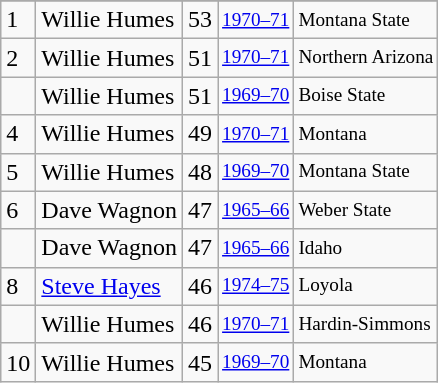<table class="wikitable">
<tr>
</tr>
<tr>
<td>1</td>
<td>Willie Humes</td>
<td>53</td>
<td style="font-size:80%;"><a href='#'>1970–71</a></td>
<td style="font-size:80%;">Montana State</td>
</tr>
<tr>
<td>2</td>
<td>Willie Humes</td>
<td>51</td>
<td style="font-size:80%;"><a href='#'>1970–71</a></td>
<td style="font-size:80%;">Northern Arizona</td>
</tr>
<tr>
<td></td>
<td>Willie Humes</td>
<td>51</td>
<td style="font-size:80%;"><a href='#'>1969–70</a></td>
<td style="font-size:80%;">Boise State</td>
</tr>
<tr>
<td>4</td>
<td>Willie Humes</td>
<td>49</td>
<td style="font-size:80%;"><a href='#'>1970–71</a></td>
<td style="font-size:80%;">Montana</td>
</tr>
<tr>
<td>5</td>
<td>Willie Humes</td>
<td>48</td>
<td style="font-size:80%;"><a href='#'>1969–70</a></td>
<td style="font-size:80%;">Montana State</td>
</tr>
<tr>
<td>6</td>
<td>Dave Wagnon</td>
<td>47</td>
<td style="font-size:80%;"><a href='#'>1965–66</a></td>
<td style="font-size:80%;">Weber State</td>
</tr>
<tr>
<td></td>
<td>Dave Wagnon</td>
<td>47</td>
<td style="font-size:80%;"><a href='#'>1965–66</a></td>
<td style="font-size:80%;">Idaho</td>
</tr>
<tr>
<td>8</td>
<td><a href='#'>Steve Hayes</a></td>
<td>46</td>
<td style="font-size:80%;"><a href='#'>1974–75</a></td>
<td style="font-size:80%;">Loyola</td>
</tr>
<tr>
<td></td>
<td>Willie Humes</td>
<td>46</td>
<td style="font-size:80%;"><a href='#'>1970–71</a></td>
<td style="font-size:80%;">Hardin-Simmons</td>
</tr>
<tr>
<td>10</td>
<td>Willie Humes</td>
<td>45</td>
<td style="font-size:80%;"><a href='#'>1969–70</a></td>
<td style="font-size:80%;">Montana</td>
</tr>
</table>
